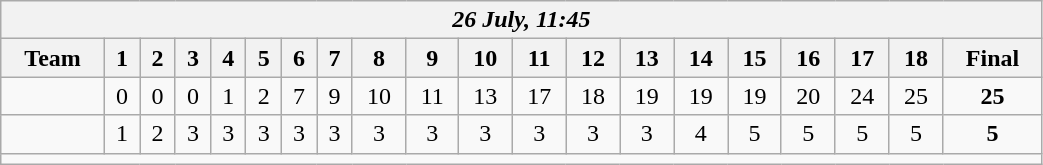<table class=wikitable style="text-align:center; width: 55%">
<tr>
<th colspan=20><em>26 July, 11:45</em></th>
</tr>
<tr>
<th>Team</th>
<th>1</th>
<th>2</th>
<th>3</th>
<th>4</th>
<th>5</th>
<th>6</th>
<th>7</th>
<th>8</th>
<th>9</th>
<th>10</th>
<th>11</th>
<th>12</th>
<th>13</th>
<th>14</th>
<th>15</th>
<th>16</th>
<th>17</th>
<th>18</th>
<th>Final</th>
</tr>
<tr>
<td align=left><strong></strong></td>
<td>0</td>
<td>0</td>
<td>0</td>
<td>1</td>
<td>2</td>
<td>7</td>
<td>9</td>
<td>10</td>
<td>11</td>
<td>13</td>
<td>17</td>
<td>18</td>
<td>19</td>
<td>19</td>
<td>19</td>
<td>20</td>
<td>24</td>
<td>25</td>
<td><strong>25</strong></td>
</tr>
<tr>
<td align=left></td>
<td>1</td>
<td>2</td>
<td>3</td>
<td>3</td>
<td>3</td>
<td>3</td>
<td>3</td>
<td>3</td>
<td>3</td>
<td>3</td>
<td>3</td>
<td>3</td>
<td>3</td>
<td>4</td>
<td>5</td>
<td>5</td>
<td>5</td>
<td>5</td>
<td><strong>5</strong></td>
</tr>
<tr>
<td colspan=20></td>
</tr>
</table>
